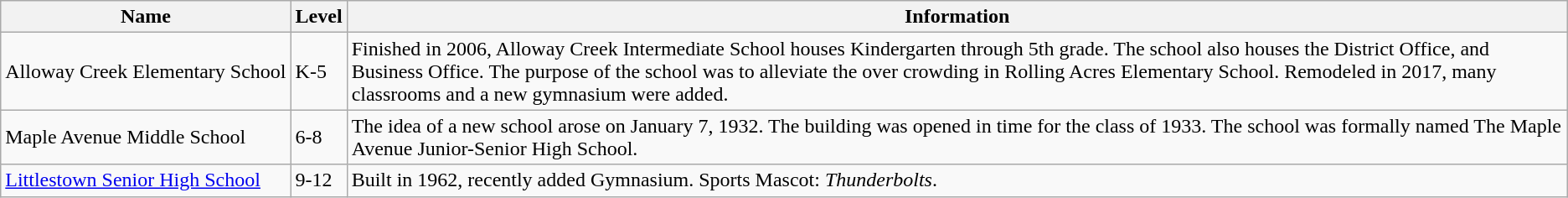<table class="wikitable">
<tr>
<th>Name</th>
<th>Level</th>
<th>Information</th>
</tr>
<tr>
<td nowrap>Alloway Creek Elementary School</td>
<td>K-5</td>
<td>Finished in 2006, Alloway Creek Intermediate School houses Kindergarten through 5th grade. The school also houses the District Office, and Business Office. The purpose of the school was to alleviate the over crowding in Rolling Acres Elementary School. Remodeled in 2017, many classrooms and a new gymnasium were added.</td>
</tr>
<tr 21>
<td nowrap>Maple Avenue Middle School</td>
<td>6-8</td>
<td>The idea of a new school arose on January 7, 1932. The building was opened in time for the class of 1933. The school was formally named The Maple Avenue Junior-Senior High School.</td>
</tr>
<tr>
<td nowrap><a href='#'>Littlestown Senior High School</a></td>
<td>9-12</td>
<td>Built in 1962, recently added Gymnasium. Sports Mascot: <em>Thunderbolts</em>.</td>
</tr>
</table>
